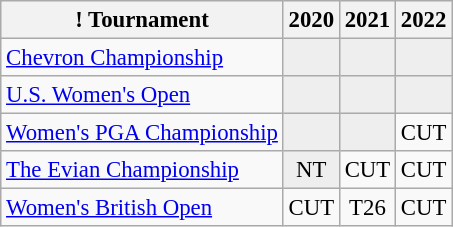<table class="wikitable" style="font-size:95%;text-align:center;">
<tr>
<th>! Tournament</th>
<th>2020</th>
<th>2021</th>
<th>2022</th>
</tr>
<tr>
<td align=left><a href='#'>Chevron Championship</a></td>
<td style="background:#eeeeee;"></td>
<td style="background:#eeeeee;"></td>
<td style="background:#eeeeee;"></td>
</tr>
<tr>
<td align=left><a href='#'>U.S. Women's Open</a></td>
<td style="background:#eeeeee;"></td>
<td style="background:#eeeeee;"></td>
<td style="background:#eeeeee;"></td>
</tr>
<tr>
<td align=left><a href='#'>Women's PGA Championship</a></td>
<td style="background:#eeeeee;"></td>
<td style="background:#eeeeee;"></td>
<td>CUT</td>
</tr>
<tr>
<td align=left><a href='#'>The Evian Championship</a></td>
<td style="background:#eeeeee;">NT</td>
<td>CUT</td>
<td>CUT</td>
</tr>
<tr>
<td align=left><a href='#'>Women's British Open</a></td>
<td>CUT</td>
<td>T26</td>
<td>CUT</td>
</tr>
</table>
